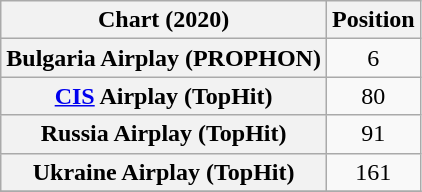<table class="wikitable sortable plainrowheaders" style="text-align:center">
<tr>
<th>Chart (2020)</th>
<th scope="col">Position</th>
</tr>
<tr>
<th scope="row">Bulgaria Airplay (PROPHON)</th>
<td>6</td>
</tr>
<tr>
<th scope="row"><a href='#'>CIS</a> Airplay (TopHit)</th>
<td>80</td>
</tr>
<tr>
<th scope="row">Russia Airplay (TopHit)</th>
<td>91</td>
</tr>
<tr>
<th scope="row">Ukraine Airplay (TopHit)</th>
<td>161</td>
</tr>
<tr>
</tr>
</table>
